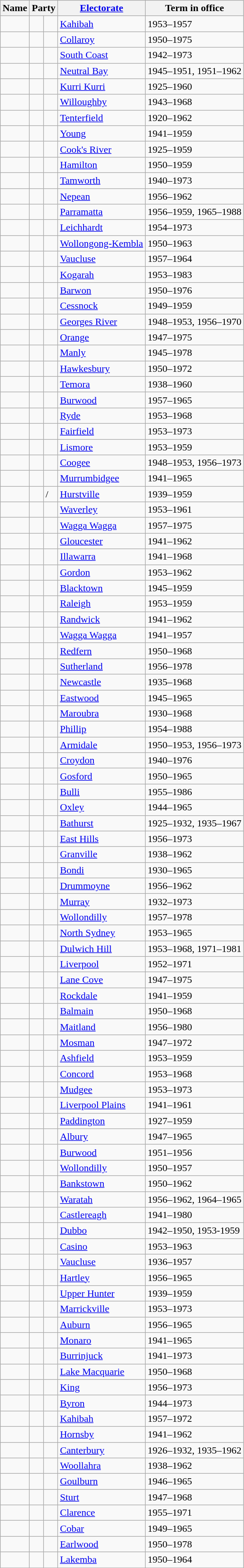<table class="wikitable sortable">
<tr>
<th>Name</th>
<th colspan=2>Party</th>
<th><a href='#'>Electorate</a></th>
<th>Term in office</th>
</tr>
<tr>
<td></td>
<td> </td>
<td></td>
<td><a href='#'>Kahibah</a></td>
<td>1953–1957</td>
</tr>
<tr>
<td></td>
<td> </td>
<td></td>
<td><a href='#'>Collaroy</a></td>
<td>1950–1975</td>
</tr>
<tr>
<td></td>
<td> </td>
<td></td>
<td><a href='#'>South Coast</a></td>
<td>1942–1973</td>
</tr>
<tr>
<td></td>
<td> </td>
<td></td>
<td><a href='#'>Neutral Bay</a></td>
<td>1945–1951, 1951–1962</td>
</tr>
<tr>
<td></td>
<td> </td>
<td></td>
<td><a href='#'>Kurri Kurri</a></td>
<td>1925–1960</td>
</tr>
<tr>
<td></td>
<td> </td>
<td></td>
<td><a href='#'>Willoughby</a></td>
<td>1943–1968</td>
</tr>
<tr>
<td></td>
<td> </td>
<td></td>
<td><a href='#'>Tenterfield</a></td>
<td>1920–1962</td>
</tr>
<tr>
<td></td>
<td> </td>
<td></td>
<td><a href='#'>Young</a></td>
<td>1941–1959</td>
</tr>
<tr>
<td></td>
<td> </td>
<td></td>
<td><a href='#'>Cook's River</a></td>
<td>1925–1959</td>
</tr>
<tr>
<td></td>
<td> </td>
<td></td>
<td><a href='#'>Hamilton</a></td>
<td>1950–1959</td>
</tr>
<tr>
<td></td>
<td> </td>
<td></td>
<td><a href='#'>Tamworth</a></td>
<td>1940–1973</td>
</tr>
<tr>
<td></td>
<td> </td>
<td></td>
<td><a href='#'>Nepean</a></td>
<td>1956–1962</td>
</tr>
<tr>
<td></td>
<td> </td>
<td></td>
<td><a href='#'>Parramatta</a></td>
<td>1956–1959, 1965–1988</td>
</tr>
<tr>
<td></td>
<td> </td>
<td></td>
<td><a href='#'>Leichhardt</a></td>
<td>1954–1973</td>
</tr>
<tr>
<td></td>
<td> </td>
<td></td>
<td><a href='#'>Wollongong-Kembla</a></td>
<td>1950–1963</td>
</tr>
<tr>
<td></td>
<td> </td>
<td></td>
<td><a href='#'>Vaucluse</a></td>
<td>1957–1964</td>
</tr>
<tr>
<td></td>
<td> </td>
<td></td>
<td><a href='#'>Kogarah</a></td>
<td>1953–1983</td>
</tr>
<tr>
<td></td>
<td> </td>
<td></td>
<td><a href='#'>Barwon</a></td>
<td>1950–1976</td>
</tr>
<tr>
<td></td>
<td> </td>
<td></td>
<td><a href='#'>Cessnock</a></td>
<td>1949–1959</td>
</tr>
<tr>
<td></td>
<td> </td>
<td></td>
<td><a href='#'>Georges River</a></td>
<td>1948–1953, 1956–1970</td>
</tr>
<tr>
<td></td>
<td> </td>
<td></td>
<td><a href='#'>Orange</a></td>
<td>1947–1975</td>
</tr>
<tr>
<td></td>
<td> </td>
<td></td>
<td><a href='#'>Manly</a></td>
<td>1945–1978</td>
</tr>
<tr>
<td></td>
<td> </td>
<td></td>
<td><a href='#'>Hawkesbury</a></td>
<td>1950–1972</td>
</tr>
<tr>
<td></td>
<td> </td>
<td></td>
<td><a href='#'>Temora</a></td>
<td>1938–1960</td>
</tr>
<tr>
<td></td>
<td> </td>
<td></td>
<td><a href='#'>Burwood</a></td>
<td>1957–1965</td>
</tr>
<tr>
<td></td>
<td> </td>
<td></td>
<td><a href='#'>Ryde</a></td>
<td>1953–1968</td>
</tr>
<tr>
<td></td>
<td> </td>
<td></td>
<td><a href='#'>Fairfield</a></td>
<td>1953–1973</td>
</tr>
<tr>
<td></td>
<td> </td>
<td></td>
<td><a href='#'>Lismore</a></td>
<td>1953–1959</td>
</tr>
<tr>
<td></td>
<td> </td>
<td></td>
<td><a href='#'>Coogee</a></td>
<td>1948–1953, 1956–1973</td>
</tr>
<tr>
<td></td>
<td> </td>
<td></td>
<td><a href='#'>Murrumbidgee</a></td>
<td>1941–1965</td>
</tr>
<tr>
<td></td>
<td> </td>
<td>/</td>
<td><a href='#'>Hurstville</a></td>
<td>1939–1959</td>
</tr>
<tr>
<td></td>
<td> </td>
<td></td>
<td><a href='#'>Waverley</a></td>
<td>1953–1961</td>
</tr>
<tr>
<td></td>
<td> </td>
<td></td>
<td><a href='#'>Wagga Wagga</a></td>
<td>1957–1975</td>
</tr>
<tr>
<td></td>
<td> </td>
<td></td>
<td><a href='#'>Gloucester</a></td>
<td>1941–1962</td>
</tr>
<tr>
<td></td>
<td> </td>
<td></td>
<td><a href='#'>Illawarra</a></td>
<td>1941–1968</td>
</tr>
<tr>
<td></td>
<td> </td>
<td></td>
<td><a href='#'>Gordon</a></td>
<td>1953–1962</td>
</tr>
<tr>
<td></td>
<td> </td>
<td></td>
<td><a href='#'>Blacktown</a></td>
<td>1945–1959</td>
</tr>
<tr>
<td></td>
<td> </td>
<td></td>
<td><a href='#'>Raleigh</a></td>
<td>1953–1959</td>
</tr>
<tr>
<td></td>
<td> </td>
<td></td>
<td><a href='#'>Randwick</a></td>
<td>1941–1962</td>
</tr>
<tr>
<td></td>
<td> </td>
<td></td>
<td><a href='#'>Wagga Wagga</a></td>
<td>1941–1957</td>
</tr>
<tr>
<td></td>
<td> </td>
<td></td>
<td><a href='#'>Redfern</a></td>
<td>1950–1968</td>
</tr>
<tr>
<td></td>
<td> </td>
<td></td>
<td><a href='#'>Sutherland</a></td>
<td>1956–1978</td>
</tr>
<tr>
<td></td>
<td> </td>
<td></td>
<td><a href='#'>Newcastle</a></td>
<td>1935–1968</td>
</tr>
<tr>
<td></td>
<td> </td>
<td></td>
<td><a href='#'>Eastwood</a></td>
<td>1945–1965</td>
</tr>
<tr>
<td></td>
<td> </td>
<td></td>
<td><a href='#'>Maroubra</a></td>
<td>1930–1968</td>
</tr>
<tr>
<td></td>
<td> </td>
<td></td>
<td><a href='#'>Phillip</a></td>
<td>1954–1988</td>
</tr>
<tr>
<td></td>
<td> </td>
<td></td>
<td><a href='#'>Armidale</a></td>
<td>1950–1953, 1956–1973</td>
</tr>
<tr>
<td></td>
<td> </td>
<td></td>
<td><a href='#'>Croydon</a></td>
<td>1940–1976</td>
</tr>
<tr>
<td></td>
<td> </td>
<td></td>
<td><a href='#'>Gosford</a></td>
<td>1950–1965</td>
</tr>
<tr>
<td></td>
<td> </td>
<td></td>
<td><a href='#'>Bulli</a></td>
<td>1955–1986</td>
</tr>
<tr>
<td></td>
<td> </td>
<td></td>
<td><a href='#'>Oxley</a></td>
<td>1944–1965</td>
</tr>
<tr>
<td></td>
<td> </td>
<td></td>
<td><a href='#'>Bathurst</a></td>
<td>1925–1932, 1935–1967</td>
</tr>
<tr>
<td></td>
<td> </td>
<td></td>
<td><a href='#'>East Hills</a></td>
<td>1956–1973</td>
</tr>
<tr>
<td></td>
<td> </td>
<td></td>
<td><a href='#'>Granville</a></td>
<td>1938–1962</td>
</tr>
<tr>
<td></td>
<td> </td>
<td></td>
<td><a href='#'>Bondi</a></td>
<td>1930–1965</td>
</tr>
<tr>
<td></td>
<td> </td>
<td></td>
<td><a href='#'>Drummoyne</a></td>
<td>1956–1962</td>
</tr>
<tr>
<td></td>
<td> </td>
<td></td>
<td><a href='#'>Murray</a></td>
<td>1932–1973</td>
</tr>
<tr>
<td></td>
<td> </td>
<td></td>
<td><a href='#'>Wollondilly</a></td>
<td>1957–1978</td>
</tr>
<tr>
<td></td>
<td> </td>
<td></td>
<td><a href='#'>North Sydney</a></td>
<td>1953–1965</td>
</tr>
<tr>
<td></td>
<td> </td>
<td></td>
<td><a href='#'>Dulwich Hill</a></td>
<td>1953–1968, 1971–1981</td>
</tr>
<tr>
<td></td>
<td> </td>
<td></td>
<td><a href='#'>Liverpool</a></td>
<td>1952–1971</td>
</tr>
<tr>
<td></td>
<td> </td>
<td></td>
<td><a href='#'>Lane Cove</a></td>
<td>1947–1975</td>
</tr>
<tr>
<td></td>
<td> </td>
<td></td>
<td><a href='#'>Rockdale</a></td>
<td>1941–1959</td>
</tr>
<tr>
<td></td>
<td> </td>
<td></td>
<td><a href='#'>Balmain</a></td>
<td>1950–1968</td>
</tr>
<tr>
<td></td>
<td> </td>
<td></td>
<td><a href='#'>Maitland</a></td>
<td>1956–1980</td>
</tr>
<tr>
<td></td>
<td> </td>
<td></td>
<td><a href='#'>Mosman</a></td>
<td>1947–1972</td>
</tr>
<tr>
<td></td>
<td> </td>
<td></td>
<td><a href='#'>Ashfield</a></td>
<td>1953–1959</td>
</tr>
<tr>
<td></td>
<td> </td>
<td></td>
<td><a href='#'>Concord</a></td>
<td>1953–1968</td>
</tr>
<tr>
<td></td>
<td> </td>
<td></td>
<td><a href='#'>Mudgee</a></td>
<td>1953–1973</td>
</tr>
<tr>
<td></td>
<td> </td>
<td></td>
<td><a href='#'>Liverpool Plains</a></td>
<td>1941–1961</td>
</tr>
<tr>
<td></td>
<td> </td>
<td></td>
<td><a href='#'>Paddington</a></td>
<td>1927–1959</td>
</tr>
<tr>
<td></td>
<td> </td>
<td></td>
<td><a href='#'>Albury</a></td>
<td>1947–1965</td>
</tr>
<tr>
<td></td>
<td> </td>
<td></td>
<td><a href='#'>Burwood</a></td>
<td>1951–1956</td>
</tr>
<tr>
<td></td>
<td> </td>
<td></td>
<td><a href='#'>Wollondilly</a></td>
<td>1950–1957</td>
</tr>
<tr>
<td></td>
<td> </td>
<td></td>
<td><a href='#'>Bankstown</a></td>
<td>1950–1962</td>
</tr>
<tr>
<td></td>
<td> </td>
<td></td>
<td><a href='#'>Waratah</a></td>
<td>1956–1962, 1964–1965</td>
</tr>
<tr>
<td></td>
<td> </td>
<td></td>
<td><a href='#'>Castlereagh</a></td>
<td>1941–1980</td>
</tr>
<tr>
<td></td>
<td> </td>
<td></td>
<td><a href='#'>Dubbo</a></td>
<td>1942–1950, 1953-1959</td>
</tr>
<tr>
<td></td>
<td> </td>
<td></td>
<td><a href='#'>Casino</a></td>
<td>1953–1963</td>
</tr>
<tr>
<td></td>
<td> </td>
<td></td>
<td><a href='#'>Vaucluse</a></td>
<td>1936–1957</td>
</tr>
<tr>
<td></td>
<td> </td>
<td></td>
<td><a href='#'>Hartley</a></td>
<td>1956–1965</td>
</tr>
<tr>
<td></td>
<td> </td>
<td></td>
<td><a href='#'>Upper Hunter</a></td>
<td>1939–1959</td>
</tr>
<tr>
<td></td>
<td> </td>
<td></td>
<td><a href='#'>Marrickville</a></td>
<td>1953–1973</td>
</tr>
<tr>
<td></td>
<td> </td>
<td></td>
<td><a href='#'>Auburn</a></td>
<td>1956–1965</td>
</tr>
<tr>
<td></td>
<td> </td>
<td></td>
<td><a href='#'>Monaro</a></td>
<td>1941–1965</td>
</tr>
<tr>
<td></td>
<td> </td>
<td></td>
<td><a href='#'>Burrinjuck</a></td>
<td>1941–1973</td>
</tr>
<tr>
<td></td>
<td> </td>
<td></td>
<td><a href='#'>Lake Macquarie</a></td>
<td>1950–1968</td>
</tr>
<tr>
<td></td>
<td> </td>
<td></td>
<td><a href='#'>King</a></td>
<td>1956–1973</td>
</tr>
<tr>
<td></td>
<td> </td>
<td></td>
<td><a href='#'>Byron</a></td>
<td>1944–1973</td>
</tr>
<tr>
<td></td>
<td> </td>
<td></td>
<td><a href='#'>Kahibah</a></td>
<td>1957–1972</td>
</tr>
<tr>
<td></td>
<td> </td>
<td></td>
<td><a href='#'>Hornsby</a></td>
<td>1941–1962</td>
</tr>
<tr>
<td></td>
<td> </td>
<td></td>
<td><a href='#'>Canterbury</a></td>
<td>1926–1932, 1935–1962</td>
</tr>
<tr>
<td></td>
<td> </td>
<td></td>
<td><a href='#'>Woollahra</a></td>
<td>1938–1962</td>
</tr>
<tr>
<td></td>
<td> </td>
<td></td>
<td><a href='#'>Goulburn</a></td>
<td>1946–1965</td>
</tr>
<tr>
<td></td>
<td> </td>
<td></td>
<td><a href='#'>Sturt</a></td>
<td>1947–1968</td>
</tr>
<tr>
<td></td>
<td> </td>
<td></td>
<td><a href='#'>Clarence</a></td>
<td>1955–1971</td>
</tr>
<tr>
<td></td>
<td> </td>
<td></td>
<td><a href='#'>Cobar</a></td>
<td>1949–1965</td>
</tr>
<tr>
<td></td>
<td> </td>
<td></td>
<td><a href='#'>Earlwood</a></td>
<td>1950–1978</td>
</tr>
<tr>
<td></td>
<td> </td>
<td></td>
<td><a href='#'>Lakemba</a></td>
<td>1950–1964</td>
</tr>
</table>
